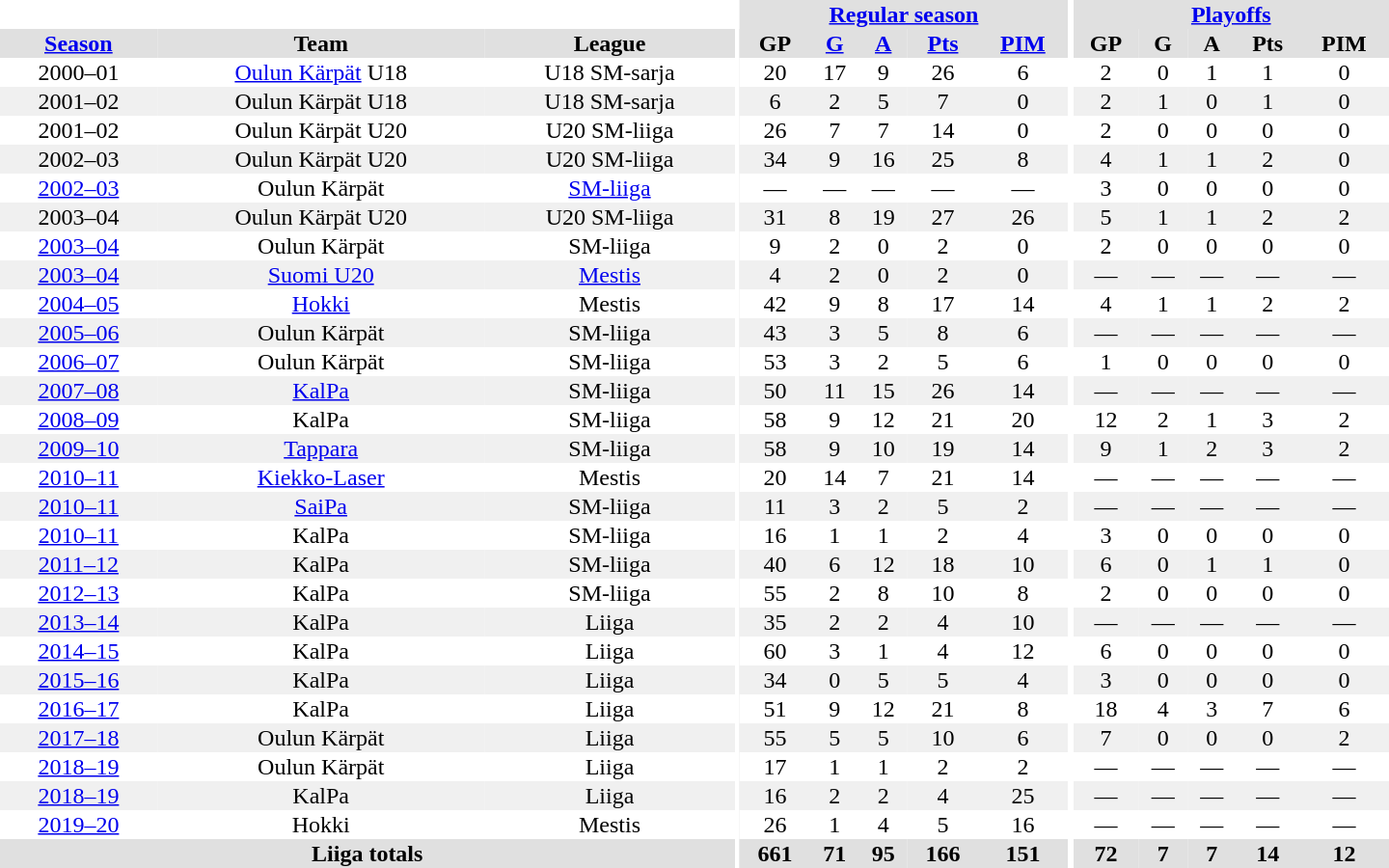<table border="0" cellpadding="1" cellspacing="0" style="text-align:center; width:60em">
<tr bgcolor="#e0e0e0">
<th colspan="3" bgcolor="#ffffff"></th>
<th rowspan="99" bgcolor="#ffffff"></th>
<th colspan="5"><a href='#'>Regular season</a></th>
<th rowspan="99" bgcolor="#ffffff"></th>
<th colspan="5"><a href='#'>Playoffs</a></th>
</tr>
<tr bgcolor="#e0e0e0">
<th><a href='#'>Season</a></th>
<th>Team</th>
<th>League</th>
<th>GP</th>
<th><a href='#'>G</a></th>
<th><a href='#'>A</a></th>
<th><a href='#'>Pts</a></th>
<th><a href='#'>PIM</a></th>
<th>GP</th>
<th>G</th>
<th>A</th>
<th>Pts</th>
<th>PIM</th>
</tr>
<tr>
<td>2000–01</td>
<td><a href='#'>Oulun Kärpät</a> U18</td>
<td>U18 SM-sarja</td>
<td>20</td>
<td>17</td>
<td>9</td>
<td>26</td>
<td>6</td>
<td>2</td>
<td>0</td>
<td>1</td>
<td>1</td>
<td>0</td>
</tr>
<tr bgcolor="#f0f0f0">
<td>2001–02</td>
<td>Oulun Kärpät U18</td>
<td>U18 SM-sarja</td>
<td>6</td>
<td>2</td>
<td>5</td>
<td>7</td>
<td>0</td>
<td>2</td>
<td>1</td>
<td>0</td>
<td>1</td>
<td>0</td>
</tr>
<tr>
<td>2001–02</td>
<td>Oulun Kärpät U20</td>
<td>U20 SM-liiga</td>
<td>26</td>
<td>7</td>
<td>7</td>
<td>14</td>
<td>0</td>
<td>2</td>
<td>0</td>
<td>0</td>
<td>0</td>
<td>0</td>
</tr>
<tr bgcolor="#f0f0f0">
<td>2002–03</td>
<td>Oulun Kärpät U20</td>
<td>U20 SM-liiga</td>
<td>34</td>
<td>9</td>
<td>16</td>
<td>25</td>
<td>8</td>
<td>4</td>
<td>1</td>
<td>1</td>
<td>2</td>
<td>0</td>
</tr>
<tr>
<td><a href='#'>2002–03</a></td>
<td>Oulun Kärpät</td>
<td><a href='#'>SM-liiga</a></td>
<td>—</td>
<td>—</td>
<td>—</td>
<td>—</td>
<td>—</td>
<td>3</td>
<td>0</td>
<td>0</td>
<td>0</td>
<td>0</td>
</tr>
<tr bgcolor="#f0f0f0">
<td>2003–04</td>
<td>Oulun Kärpät U20</td>
<td>U20 SM-liiga</td>
<td>31</td>
<td>8</td>
<td>19</td>
<td>27</td>
<td>26</td>
<td>5</td>
<td>1</td>
<td>1</td>
<td>2</td>
<td>2</td>
</tr>
<tr>
<td><a href='#'>2003–04</a></td>
<td>Oulun Kärpät</td>
<td>SM-liiga</td>
<td>9</td>
<td>2</td>
<td>0</td>
<td>2</td>
<td>0</td>
<td>2</td>
<td>0</td>
<td>0</td>
<td>0</td>
<td>0</td>
</tr>
<tr bgcolor="#f0f0f0">
<td><a href='#'>2003–04</a></td>
<td><a href='#'>Suomi U20</a></td>
<td><a href='#'>Mestis</a></td>
<td>4</td>
<td>2</td>
<td>0</td>
<td>2</td>
<td>0</td>
<td>—</td>
<td>—</td>
<td>—</td>
<td>—</td>
<td>—</td>
</tr>
<tr>
<td><a href='#'>2004–05</a></td>
<td><a href='#'>Hokki</a></td>
<td>Mestis</td>
<td>42</td>
<td>9</td>
<td>8</td>
<td>17</td>
<td>14</td>
<td>4</td>
<td>1</td>
<td>1</td>
<td>2</td>
<td>2</td>
</tr>
<tr bgcolor="#f0f0f0">
<td><a href='#'>2005–06</a></td>
<td>Oulun Kärpät</td>
<td>SM-liiga</td>
<td>43</td>
<td>3</td>
<td>5</td>
<td>8</td>
<td>6</td>
<td>—</td>
<td>—</td>
<td>—</td>
<td>—</td>
<td>—</td>
</tr>
<tr>
<td><a href='#'>2006–07</a></td>
<td>Oulun Kärpät</td>
<td>SM-liiga</td>
<td>53</td>
<td>3</td>
<td>2</td>
<td>5</td>
<td>6</td>
<td>1</td>
<td>0</td>
<td>0</td>
<td>0</td>
<td>0</td>
</tr>
<tr bgcolor="#f0f0f0">
<td><a href='#'>2007–08</a></td>
<td><a href='#'>KalPa</a></td>
<td>SM-liiga</td>
<td>50</td>
<td>11</td>
<td>15</td>
<td>26</td>
<td>14</td>
<td>—</td>
<td>—</td>
<td>—</td>
<td>—</td>
<td>—</td>
</tr>
<tr>
<td><a href='#'>2008–09</a></td>
<td>KalPa</td>
<td>SM-liiga</td>
<td>58</td>
<td>9</td>
<td>12</td>
<td>21</td>
<td>20</td>
<td>12</td>
<td>2</td>
<td>1</td>
<td>3</td>
<td>2</td>
</tr>
<tr bgcolor="#f0f0f0">
<td><a href='#'>2009–10</a></td>
<td><a href='#'>Tappara</a></td>
<td>SM-liiga</td>
<td>58</td>
<td>9</td>
<td>10</td>
<td>19</td>
<td>14</td>
<td>9</td>
<td>1</td>
<td>2</td>
<td>3</td>
<td>2</td>
</tr>
<tr>
<td><a href='#'>2010–11</a></td>
<td><a href='#'>Kiekko-Laser</a></td>
<td>Mestis</td>
<td>20</td>
<td>14</td>
<td>7</td>
<td>21</td>
<td>14</td>
<td>—</td>
<td>—</td>
<td>—</td>
<td>—</td>
<td>—</td>
</tr>
<tr bgcolor="#f0f0f0">
<td><a href='#'>2010–11</a></td>
<td><a href='#'>SaiPa</a></td>
<td>SM-liiga</td>
<td>11</td>
<td>3</td>
<td>2</td>
<td>5</td>
<td>2</td>
<td>—</td>
<td>—</td>
<td>—</td>
<td>—</td>
<td>—</td>
</tr>
<tr>
<td><a href='#'>2010–11</a></td>
<td>KalPa</td>
<td>SM-liiga</td>
<td>16</td>
<td>1</td>
<td>1</td>
<td>2</td>
<td>4</td>
<td>3</td>
<td>0</td>
<td>0</td>
<td>0</td>
<td>0</td>
</tr>
<tr bgcolor="#f0f0f0">
<td><a href='#'>2011–12</a></td>
<td>KalPa</td>
<td>SM-liiga</td>
<td>40</td>
<td>6</td>
<td>12</td>
<td>18</td>
<td>10</td>
<td>6</td>
<td>0</td>
<td>1</td>
<td>1</td>
<td>0</td>
</tr>
<tr>
<td><a href='#'>2012–13</a></td>
<td>KalPa</td>
<td>SM-liiga</td>
<td>55</td>
<td>2</td>
<td>8</td>
<td>10</td>
<td>8</td>
<td>2</td>
<td>0</td>
<td>0</td>
<td>0</td>
<td>0</td>
</tr>
<tr bgcolor="#f0f0f0">
<td><a href='#'>2013–14</a></td>
<td>KalPa</td>
<td>Liiga</td>
<td>35</td>
<td>2</td>
<td>2</td>
<td>4</td>
<td>10</td>
<td>—</td>
<td>—</td>
<td>—</td>
<td>—</td>
<td>—</td>
</tr>
<tr>
<td><a href='#'>2014–15</a></td>
<td>KalPa</td>
<td>Liiga</td>
<td>60</td>
<td>3</td>
<td>1</td>
<td>4</td>
<td>12</td>
<td>6</td>
<td>0</td>
<td>0</td>
<td>0</td>
<td>0</td>
</tr>
<tr bgcolor="#f0f0f0">
<td><a href='#'>2015–16</a></td>
<td>KalPa</td>
<td>Liiga</td>
<td>34</td>
<td>0</td>
<td>5</td>
<td>5</td>
<td>4</td>
<td>3</td>
<td>0</td>
<td>0</td>
<td>0</td>
<td>0</td>
</tr>
<tr>
<td><a href='#'>2016–17</a></td>
<td>KalPa</td>
<td>Liiga</td>
<td>51</td>
<td>9</td>
<td>12</td>
<td>21</td>
<td>8</td>
<td>18</td>
<td>4</td>
<td>3</td>
<td>7</td>
<td>6</td>
</tr>
<tr bgcolor="#f0f0f0">
<td><a href='#'>2017–18</a></td>
<td>Oulun Kärpät</td>
<td>Liiga</td>
<td>55</td>
<td>5</td>
<td>5</td>
<td>10</td>
<td>6</td>
<td>7</td>
<td>0</td>
<td>0</td>
<td>0</td>
<td>2</td>
</tr>
<tr>
<td><a href='#'>2018–19</a></td>
<td>Oulun Kärpät</td>
<td>Liiga</td>
<td>17</td>
<td>1</td>
<td>1</td>
<td>2</td>
<td>2</td>
<td>—</td>
<td>—</td>
<td>—</td>
<td>—</td>
<td>—</td>
</tr>
<tr bgcolor="#f0f0f0">
<td><a href='#'>2018–19</a></td>
<td>KalPa</td>
<td>Liiga</td>
<td>16</td>
<td>2</td>
<td>2</td>
<td>4</td>
<td>25</td>
<td>—</td>
<td>—</td>
<td>—</td>
<td>—</td>
<td>—</td>
</tr>
<tr>
<td><a href='#'>2019–20</a></td>
<td>Hokki</td>
<td>Mestis</td>
<td>26</td>
<td>1</td>
<td>4</td>
<td>5</td>
<td>16</td>
<td>—</td>
<td>—</td>
<td>—</td>
<td>—</td>
<td>—</td>
</tr>
<tr>
</tr>
<tr ALIGN="center" bgcolor="#e0e0e0">
<th colspan="3">Liiga totals</th>
<th ALIGN="center">661</th>
<th ALIGN="center">71</th>
<th ALIGN="center">95</th>
<th ALIGN="center">166</th>
<th ALIGN="center">151</th>
<th ALIGN="center">72</th>
<th ALIGN="center">7</th>
<th ALIGN="center">7</th>
<th ALIGN="center">14</th>
<th ALIGN="center">12</th>
</tr>
</table>
